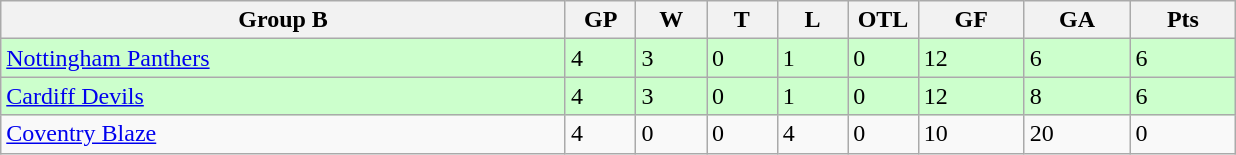<table class="wikitable">
<tr>
<th width="40%">Group B</th>
<th width="5%">GP</th>
<th width="5%">W</th>
<th width="5%">T</th>
<th width="5%">L</th>
<th width="5%">OTL</th>
<th width="7.5%">GF</th>
<th width="7.5%">GA</th>
<th width="7.5%">Pts</th>
</tr>
<tr bgcolor="#CCFFCC">
<td><a href='#'>Nottingham Panthers</a></td>
<td>4</td>
<td>3</td>
<td>0</td>
<td>1</td>
<td>0</td>
<td>12</td>
<td>6</td>
<td>6</td>
</tr>
<tr bgcolor="#CCFFCC">
<td><a href='#'>Cardiff Devils</a></td>
<td>4</td>
<td>3</td>
<td>0</td>
<td>1</td>
<td>0</td>
<td>12</td>
<td>8</td>
<td>6</td>
</tr>
<tr>
<td><a href='#'>Coventry Blaze</a></td>
<td>4</td>
<td>0</td>
<td>0</td>
<td>4</td>
<td>0</td>
<td>10</td>
<td>20</td>
<td>0</td>
</tr>
</table>
